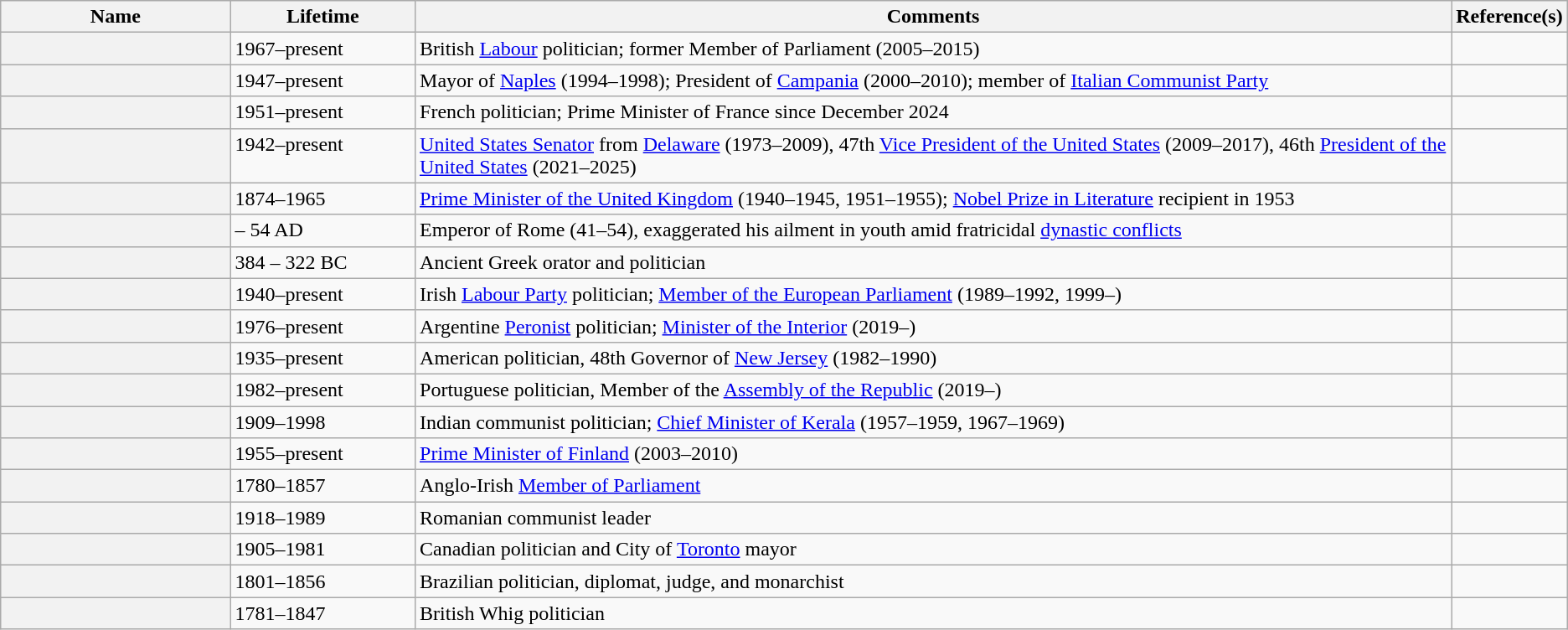<table class="sortable wikitable plainrowheaders">
<tr>
<th width="15%" scope="col">Name</th>
<th width="12%" scope="col">Lifetime</th>
<th class="unsortable" width="68%" scope="col">Comments</th>
<th class="unsortable" width="5%" scope="col">Reference(s)</th>
</tr>
<tr valign="top">
<th scope="row"></th>
<td>1967–present</td>
<td>British <a href='#'>Labour</a> politician; former Member of Parliament (2005–2015)</td>
<td align="center"></td>
</tr>
<tr valign="top">
<th scope="row"></th>
<td>1947–present</td>
<td>Mayor of <a href='#'>Naples</a> (1994–1998); President of <a href='#'>Campania</a> (2000–2010); member of <a href='#'>Italian Communist Party</a></td>
<td align="center"></td>
</tr>
<tr valign="top">
<th scope="row"></th>
<td>1951–present</td>
<td>French politician; Prime Minister of France since December 2024</td>
<td align="center"></td>
</tr>
<tr valign="top">
<th scope="row"></th>
<td>1942–present</td>
<td><a href='#'>United States Senator</a> from <a href='#'>Delaware</a> (1973–2009), 47th <a href='#'>Vice President of the United States</a> (2009–2017), 46th <a href='#'>President of the United States</a> (2021–2025)</td>
<td align="center"></td>
</tr>
<tr valign="top">
<th scope="row"></th>
<td>1874–1965</td>
<td><a href='#'>Prime Minister of the United Kingdom</a> (1940–1945, 1951–1955); <a href='#'>Nobel Prize in Literature</a> recipient in 1953</td>
<td align="center"></td>
</tr>
<tr valign="top">
<th scope="row"></th>
<td> – 54 AD</td>
<td>Emperor of Rome (41–54), exaggerated his ailment in youth amid fratricidal <a href='#'>dynastic conflicts</a></td>
<td align="center"></td>
</tr>
<tr valign="top">
<th scope="row"></th>
<td>384 – 322 BC</td>
<td>Ancient Greek orator and politician</td>
<td align="center"></td>
</tr>
<tr valign="top">
<th scope="row"></th>
<td>1940–present</td>
<td>Irish <a href='#'>Labour Party</a> politician; <a href='#'>Member of the European Parliament</a> (1989–1992, 1999–)</td>
<td align="center"></td>
</tr>
<tr valign="top">
<th scope="row"></th>
<td>1976–present</td>
<td>Argentine <a href='#'>Peronist</a> politician; <a href='#'>Minister of the Interior</a> (2019–)</td>
<td align="center"></td>
</tr>
<tr valign="top">
<th scope="row"></th>
<td>1935–present</td>
<td>American politician, 48th Governor of <a href='#'>New Jersey</a> (1982–1990)</td>
<td align="center"></td>
</tr>
<tr valign="top">
<th scope="row"></th>
<td>1982–present</td>
<td>Portuguese politician, Member of the <a href='#'>Assembly of the Republic</a> (2019–)</td>
<td align="center"></td>
</tr>
<tr valign="top">
<th scope="row"></th>
<td>1909–1998</td>
<td>Indian communist politician; <a href='#'>Chief Minister of Kerala</a> (1957–1959, 1967–1969)</td>
<td align="center"></td>
</tr>
<tr valign="top">
<th scope="row"></th>
<td>1955–present</td>
<td><a href='#'>Prime Minister of Finland</a> (2003–2010)</td>
<td align="center"></td>
</tr>
<tr valign="top">
<th scope="row"></th>
<td>1780–1857</td>
<td>Anglo-Irish <a href='#'>Member of Parliament</a></td>
<td align="center"></td>
</tr>
<tr valign="top">
<th scope="row"></th>
<td>1918–1989</td>
<td>Romanian communist leader</td>
<td align="center"></td>
</tr>
<tr valign="top">
<th scope="row"></th>
<td>1905–1981</td>
<td>Canadian politician and City of <a href='#'>Toronto</a> mayor</td>
<td align="center"></td>
</tr>
<tr valign="top">
<th scope="row"></th>
<td>1801–1856</td>
<td>Brazilian politician, diplomat, judge, and monarchist</td>
<td align="center"></td>
</tr>
<tr valign="top">
<th scope="row"></th>
<td>1781–1847</td>
<td>British Whig politician</td>
<td align="center"></td>
</tr>
</table>
